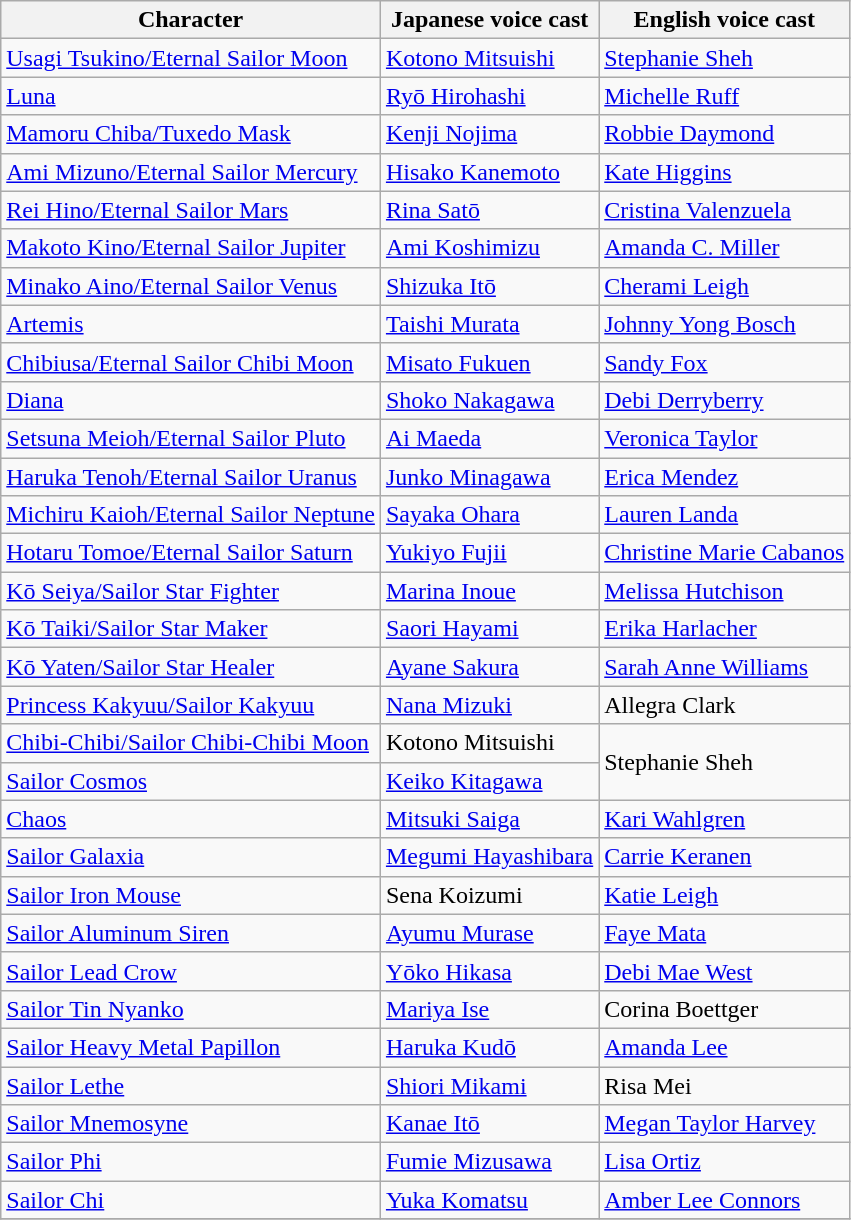<table class="wikitable">
<tr>
<th>Character</th>
<th>Japanese voice cast</th>
<th>English voice cast</th>
</tr>
<tr>
<td><a href='#'>Usagi Tsukino/Eternal Sailor Moon</a></td>
<td><a href='#'>Kotono Mitsuishi</a></td>
<td><a href='#'>Stephanie Sheh</a></td>
</tr>
<tr>
<td><a href='#'>Luna</a></td>
<td><a href='#'>Ryō Hirohashi</a></td>
<td><a href='#'>Michelle Ruff</a></td>
</tr>
<tr>
<td><a href='#'>Mamoru Chiba/Tuxedo Mask</a></td>
<td><a href='#'>Kenji Nojima</a></td>
<td><a href='#'>Robbie Daymond</a></td>
</tr>
<tr>
<td><a href='#'>Ami Mizuno/Eternal Sailor Mercury</a></td>
<td><a href='#'>Hisako Kanemoto</a></td>
<td><a href='#'>Kate Higgins</a></td>
</tr>
<tr>
<td><a href='#'>Rei Hino/Eternal Sailor Mars</a></td>
<td><a href='#'>Rina Satō</a></td>
<td><a href='#'>Cristina Valenzuela</a></td>
</tr>
<tr>
<td><a href='#'>Makoto Kino/Eternal Sailor Jupiter</a></td>
<td><a href='#'>Ami Koshimizu</a></td>
<td><a href='#'>Amanda C. Miller</a></td>
</tr>
<tr>
<td><a href='#'>Minako Aino/Eternal Sailor Venus</a></td>
<td><a href='#'>Shizuka Itō</a></td>
<td><a href='#'>Cherami Leigh</a></td>
</tr>
<tr>
<td><a href='#'>Artemis</a></td>
<td><a href='#'>Taishi Murata</a></td>
<td><a href='#'>Johnny Yong Bosch</a></td>
</tr>
<tr>
<td><a href='#'>Chibiusa/Eternal Sailor Chibi Moon</a></td>
<td><a href='#'>Misato Fukuen</a></td>
<td><a href='#'>Sandy Fox</a></td>
</tr>
<tr>
<td><a href='#'>Diana</a></td>
<td><a href='#'>Shoko Nakagawa</a></td>
<td><a href='#'>Debi Derryberry</a></td>
</tr>
<tr>
<td><a href='#'>Setsuna Meioh/Eternal Sailor Pluto</a></td>
<td><a href='#'>Ai Maeda</a></td>
<td><a href='#'>Veronica Taylor</a></td>
</tr>
<tr>
<td><a href='#'>Haruka Tenoh/Eternal Sailor Uranus</a></td>
<td><a href='#'>Junko Minagawa</a></td>
<td><a href='#'>Erica Mendez</a></td>
</tr>
<tr>
<td><a href='#'>Michiru Kaioh/Eternal Sailor Neptune</a></td>
<td><a href='#'>Sayaka Ohara</a></td>
<td><a href='#'>Lauren Landa</a></td>
</tr>
<tr>
<td><a href='#'>Hotaru Tomoe/Eternal Sailor Saturn</a></td>
<td><a href='#'>Yukiyo Fujii</a></td>
<td><a href='#'>Christine Marie Cabanos</a></td>
</tr>
<tr>
<td><a href='#'>Kō Seiya/Sailor Star Fighter</a></td>
<td><a href='#'>Marina Inoue</a></td>
<td><a href='#'>Melissa Hutchison</a></td>
</tr>
<tr>
<td><a href='#'>Kō Taiki/Sailor Star Maker</a></td>
<td><a href='#'>Saori Hayami</a></td>
<td><a href='#'>Erika Harlacher</a></td>
</tr>
<tr>
<td><a href='#'>Kō Yaten/Sailor Star Healer</a></td>
<td><a href='#'>Ayane Sakura</a></td>
<td><a href='#'>Sarah Anne Williams</a></td>
</tr>
<tr>
<td><a href='#'>Princess Kakyuu/Sailor Kakyuu</a></td>
<td><a href='#'>Nana Mizuki</a></td>
<td>Allegra Clark</td>
</tr>
<tr>
<td><a href='#'>Chibi-Chibi/Sailor Chibi-Chibi Moon</a></td>
<td>Kotono Mitsuishi</td>
<td rowspan="2">Stephanie Sheh</td>
</tr>
<tr>
<td><a href='#'>Sailor Cosmos</a></td>
<td><a href='#'>Keiko Kitagawa</a></td>
</tr>
<tr>
<td><a href='#'>Chaos</a></td>
<td><a href='#'>Mitsuki Saiga</a></td>
<td><a href='#'>Kari Wahlgren</a></td>
</tr>
<tr>
<td><a href='#'>Sailor Galaxia</a></td>
<td><a href='#'>Megumi Hayashibara</a></td>
<td><a href='#'>Carrie Keranen</a></td>
</tr>
<tr>
<td><a href='#'>Sailor Iron Mouse</a></td>
<td>Sena Koizumi</td>
<td><a href='#'>Katie Leigh</a></td>
</tr>
<tr>
<td><a href='#'>Sailor Aluminum Siren</a></td>
<td><a href='#'>Ayumu Murase</a></td>
<td><a href='#'>Faye Mata</a></td>
</tr>
<tr>
<td><a href='#'>Sailor Lead Crow</a></td>
<td><a href='#'>Yōko Hikasa</a></td>
<td><a href='#'>Debi Mae West</a></td>
</tr>
<tr>
<td><a href='#'>Sailor Tin Nyanko</a></td>
<td><a href='#'>Mariya Ise</a></td>
<td>Corina Boettger</td>
</tr>
<tr>
<td><a href='#'>Sailor Heavy Metal Papillon</a></td>
<td><a href='#'>Haruka Kudō</a></td>
<td><a href='#'>Amanda Lee</a></td>
</tr>
<tr>
<td><a href='#'>Sailor Lethe</a></td>
<td><a href='#'>Shiori Mikami</a></td>
<td>Risa Mei</td>
</tr>
<tr>
<td><a href='#'>Sailor Mnemosyne</a></td>
<td><a href='#'>Kanae Itō</a></td>
<td><a href='#'>Megan Taylor Harvey</a></td>
</tr>
<tr>
<td><a href='#'>Sailor Phi</a></td>
<td><a href='#'>Fumie Mizusawa</a></td>
<td><a href='#'>Lisa Ortiz</a></td>
</tr>
<tr>
<td><a href='#'>Sailor Chi</a></td>
<td><a href='#'>Yuka Komatsu</a></td>
<td><a href='#'>Amber Lee Connors</a></td>
</tr>
<tr>
</tr>
</table>
